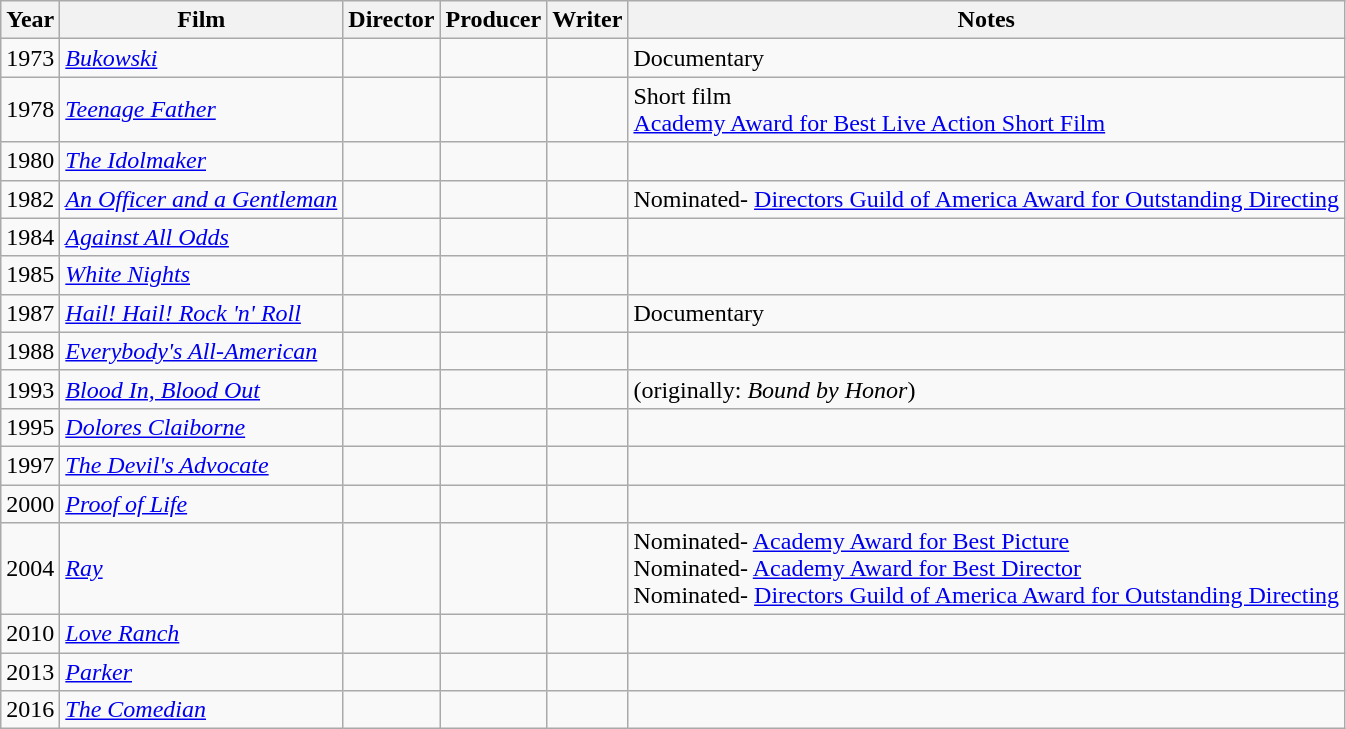<table class="wikitable">
<tr>
<th>Year</th>
<th>Film</th>
<th>Director</th>
<th>Producer</th>
<th>Writer</th>
<th>Notes</th>
</tr>
<tr>
<td>1973</td>
<td><a href='#'><em>Bukowski</em></a></td>
<td></td>
<td></td>
<td></td>
<td>Documentary</td>
</tr>
<tr>
<td>1978</td>
<td><em><a href='#'>Teenage Father</a></em></td>
<td></td>
<td></td>
<td></td>
<td>Short film <br> <a href='#'>Academy Award for Best Live Action Short Film</a></td>
</tr>
<tr>
<td>1980</td>
<td><em><a href='#'>The Idolmaker</a></em></td>
<td></td>
<td></td>
<td></td>
<td></td>
</tr>
<tr>
<td>1982</td>
<td><em><a href='#'>An Officer and a Gentleman</a></em></td>
<td></td>
<td></td>
<td></td>
<td>Nominated- <a href='#'>Directors Guild of America Award for Outstanding Directing</a></td>
</tr>
<tr>
<td>1984</td>
<td><a href='#'><em>Against All Odds</em></a></td>
<td></td>
<td></td>
<td></td>
<td></td>
</tr>
<tr>
<td>1985</td>
<td><a href='#'><em>White Nights</em></a></td>
<td></td>
<td></td>
<td></td>
<td></td>
</tr>
<tr>
<td>1987</td>
<td><em><a href='#'>Hail! Hail! Rock 'n' Roll</a></em></td>
<td></td>
<td></td>
<td></td>
<td>Documentary</td>
</tr>
<tr>
<td>1988</td>
<td><em><a href='#'>Everybody's All-American</a></em></td>
<td></td>
<td></td>
<td></td>
<td></td>
</tr>
<tr>
<td>1993</td>
<td><em><a href='#'>Blood In, Blood Out</a></em></td>
<td></td>
<td></td>
<td></td>
<td>(originally: <em>Bound by Honor</em>)</td>
</tr>
<tr>
<td>1995</td>
<td><em><a href='#'>Dolores Claiborne</a></em></td>
<td></td>
<td></td>
<td></td>
<td></td>
</tr>
<tr>
<td>1997</td>
<td><em><a href='#'>The Devil's Advocate</a></em></td>
<td></td>
<td></td>
<td></td>
<td></td>
</tr>
<tr>
<td>2000</td>
<td><em><a href='#'>Proof of Life</a></em></td>
<td></td>
<td></td>
<td></td>
<td></td>
</tr>
<tr>
<td>2004</td>
<td><em><a href='#'>Ray</a></em></td>
<td></td>
<td></td>
<td></td>
<td>Nominated- <a href='#'>Academy Award for Best Picture</a><br>Nominated- <a href='#'>Academy Award for Best Director</a><br>Nominated- <a href='#'>Directors Guild of America Award for Outstanding Directing</a></td>
</tr>
<tr>
<td>2010</td>
<td><em><a href='#'>Love Ranch</a></em></td>
<td></td>
<td></td>
<td></td>
<td></td>
</tr>
<tr>
<td>2013</td>
<td><em><a href='#'>Parker</a></em></td>
<td></td>
<td></td>
<td></td>
<td></td>
</tr>
<tr>
<td>2016</td>
<td><em><a href='#'>The Comedian</a></em></td>
<td></td>
<td></td>
<td></td>
<td></td>
</tr>
</table>
